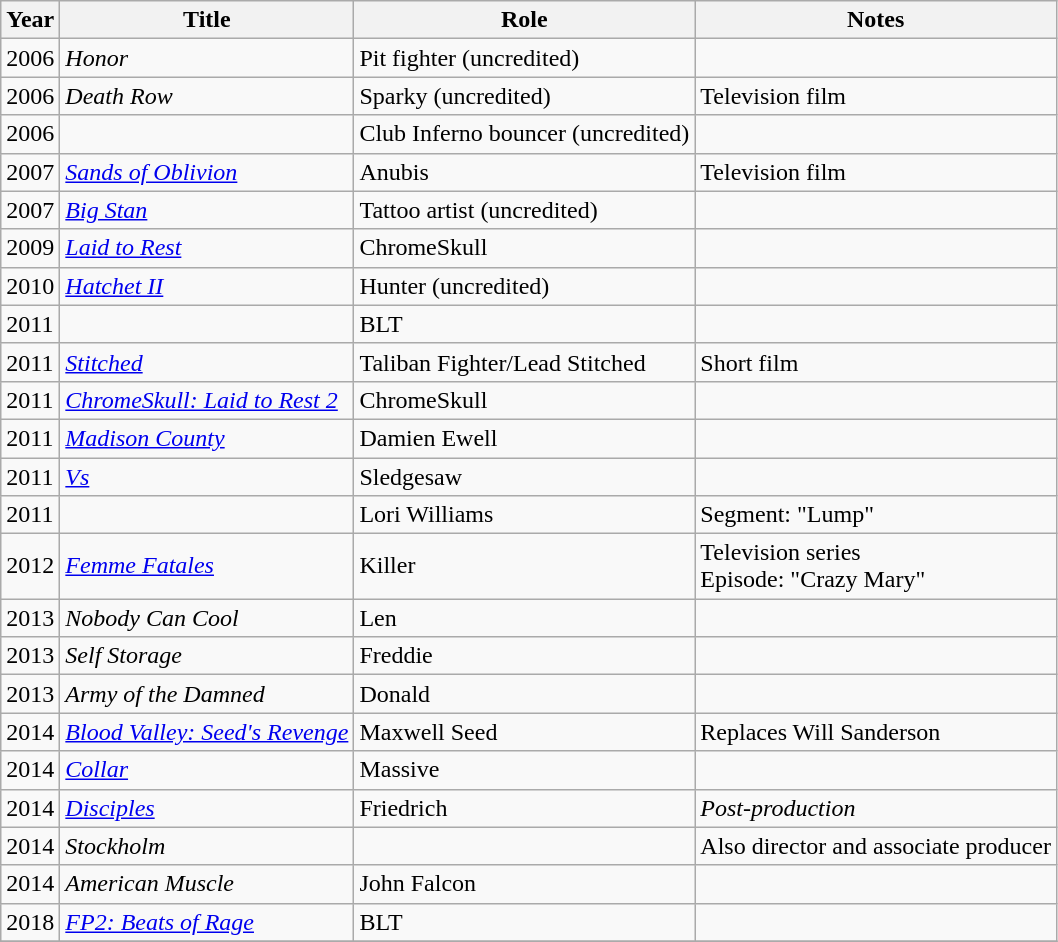<table class="wikitable sortable">
<tr>
<th>Year</th>
<th>Title</th>
<th>Role</th>
<th class="unsortable">Notes</th>
</tr>
<tr>
<td>2006</td>
<td><em>Honor</em></td>
<td>Pit fighter (uncredited)</td>
<td></td>
</tr>
<tr>
<td>2006</td>
<td><em>Death Row</em></td>
<td>Sparky (uncredited)</td>
<td>Television film</td>
</tr>
<tr>
<td>2006</td>
<td><em></em></td>
<td>Club Inferno bouncer (uncredited)</td>
<td></td>
</tr>
<tr>
<td>2007</td>
<td><em><a href='#'>Sands of Oblivion</a></em></td>
<td>Anubis</td>
<td>Television film</td>
</tr>
<tr>
<td>2007</td>
<td><em><a href='#'>Big Stan</a></em></td>
<td>Tattoo artist (uncredited)</td>
<td></td>
</tr>
<tr>
<td>2009</td>
<td><em><a href='#'>Laid to Rest</a></em></td>
<td>ChromeSkull</td>
<td></td>
</tr>
<tr>
<td>2010</td>
<td><em><a href='#'>Hatchet II</a></em></td>
<td>Hunter (uncredited)</td>
<td></td>
</tr>
<tr>
<td>2011</td>
<td><em></em></td>
<td>BLT</td>
<td></td>
</tr>
<tr>
<td>2011</td>
<td><em><a href='#'>Stitched</a></em></td>
<td>Taliban Fighter/Lead Stitched</td>
<td>Short film</td>
</tr>
<tr>
<td>2011</td>
<td><em><a href='#'>ChromeSkull: Laid to Rest 2</a></em></td>
<td>ChromeSkull</td>
<td></td>
</tr>
<tr>
<td>2011</td>
<td><em><a href='#'>Madison County</a></em></td>
<td>Damien Ewell</td>
<td></td>
</tr>
<tr>
<td>2011</td>
<td><em><a href='#'>Vs</a></em></td>
<td>Sledgesaw</td>
<td></td>
</tr>
<tr>
<td>2011</td>
<td><em></em></td>
<td>Lori Williams</td>
<td>Segment: "Lump"</td>
</tr>
<tr>
<td>2012</td>
<td><em><a href='#'>Femme Fatales</a></em></td>
<td>Killer</td>
<td>Television series<br>Episode: "Crazy Mary"</td>
</tr>
<tr>
<td>2013</td>
<td><em>Nobody Can Cool</em></td>
<td>Len</td>
<td></td>
</tr>
<tr>
<td>2013</td>
<td><em>Self Storage</em></td>
<td>Freddie</td>
<td></td>
</tr>
<tr>
<td>2013</td>
<td><em>Army of the Damned</em></td>
<td>Donald</td>
<td></td>
</tr>
<tr>
<td>2014</td>
<td><em><a href='#'>Blood Valley: Seed's Revenge</a></em></td>
<td>Maxwell Seed</td>
<td>Replaces Will Sanderson</td>
</tr>
<tr>
<td>2014</td>
<td><em><a href='#'>Collar</a></em></td>
<td>Massive</td>
<td></td>
</tr>
<tr>
<td>2014</td>
<td><em><a href='#'>Disciples</a></em></td>
<td>Friedrich</td>
<td><em>Post-production</em></td>
</tr>
<tr>
<td>2014</td>
<td><em>Stockholm</em></td>
<td></td>
<td>Also director and associate producer</td>
</tr>
<tr>
<td>2014</td>
<td><em>American Muscle</em></td>
<td>John Falcon</td>
<td></td>
</tr>
<tr>
<td>2018</td>
<td><em><a href='#'>FP2: Beats of Rage</a></em></td>
<td>BLT</td>
<td></td>
</tr>
<tr>
</tr>
</table>
